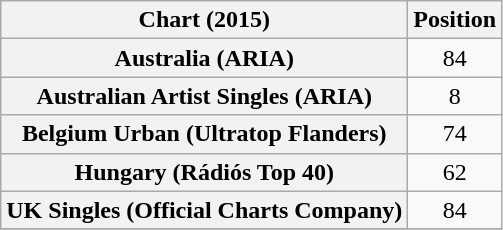<table class="wikitable sortable plainrowheaders" style="text-align:center;">
<tr>
<th>Chart (2015)</th>
<th>Position</th>
</tr>
<tr>
<th scope="row">Australia (ARIA)</th>
<td>84</td>
</tr>
<tr>
<th scope="row">Australian Artist Singles (ARIA)</th>
<td style="text-align:center;">8</td>
</tr>
<tr>
<th scope="row">Belgium Urban (Ultratop Flanders)</th>
<td>74</td>
</tr>
<tr>
<th scope="row">Hungary (Rádiós Top 40)</th>
<td>62</td>
</tr>
<tr>
<th scope="row">UK Singles (Official Charts Company)</th>
<td>84</td>
</tr>
<tr>
</tr>
</table>
